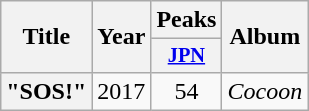<table class="wikitable plainrowheaders" style="text-align:center">
<tr>
<th scope="col" rowspan="2">Title</th>
<th scope="col" rowspan="2">Year</th>
<th scope="col" colspan="1">Peaks</th>
<th scope="col" rowspan="2">Album</th>
</tr>
<tr>
<th scope="col" style="width:2.75em;font-size:85%"><a href='#'>JPN</a><br></th>
</tr>
<tr>
<th scope="row">"SOS!"<br></th>
<td>2017</td>
<td>54</td>
<td><em>Cocoon</em></td>
</tr>
</table>
